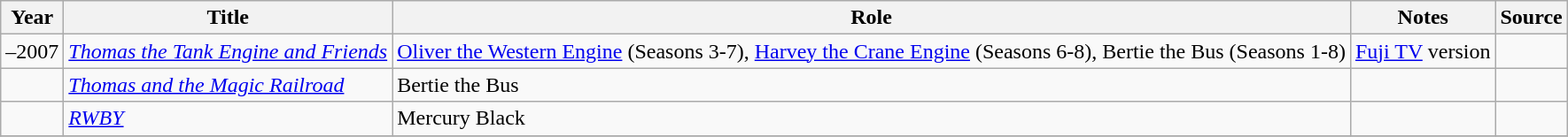<table class="wikitable sortable plainrowheaders">
<tr>
<th>Year</th>
<th>Title</th>
<th>Role</th>
<th>Notes</th>
<th class="unsortable">Source</th>
</tr>
<tr>
<td>–2007</td>
<td><em><a href='#'>Thomas the Tank Engine and Friends</a></em></td>
<td><a href='#'>Oliver the Western Engine</a> (Seasons 3-7), <a href='#'>Harvey the Crane Engine</a> (Seasons 6-8), Bertie the Bus (Seasons 1-8)</td>
<td><a href='#'>Fuji TV</a> version</td>
<td></td>
</tr>
<tr>
<td></td>
<td><em><a href='#'>Thomas and the Magic Railroad</a></em></td>
<td>Bertie the Bus</td>
<td></td>
<td></td>
</tr>
<tr>
<td></td>
<td><em><a href='#'>RWBY</a></em></td>
<td>Mercury Black</td>
<td></td>
<td></td>
</tr>
<tr>
</tr>
</table>
